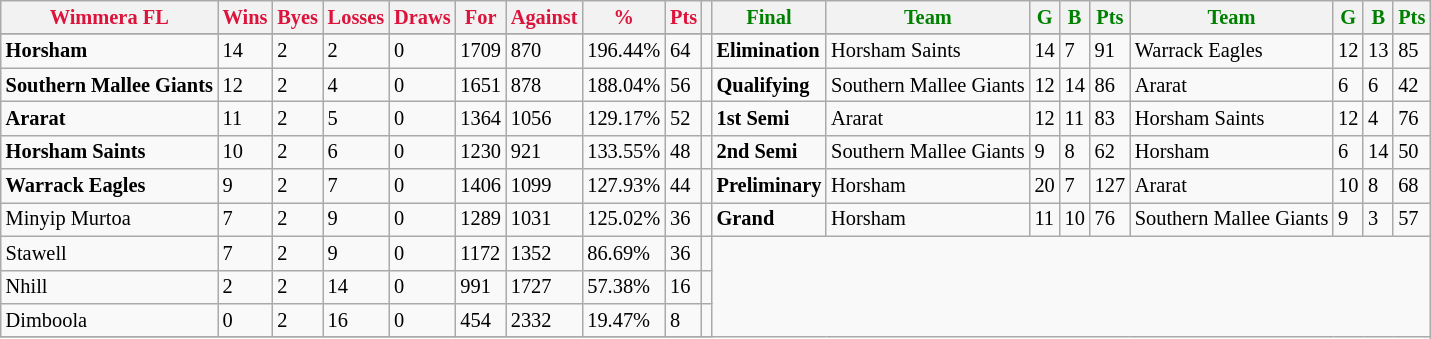<table style="font-size: 85%; text-align: left;" class="wikitable">
<tr>
<th style="color:crimson">Wimmera FL</th>
<th style="color:crimson">Wins</th>
<th style="color:crimson">Byes</th>
<th style="color:crimson">Losses</th>
<th style="color:crimson">Draws</th>
<th style="color:crimson">For</th>
<th style="color:crimson">Against</th>
<th style="color:crimson">%</th>
<th style="color:crimson">Pts</th>
<th></th>
<th style="color:green">Final</th>
<th style="color:green">Team</th>
<th style="color:green">G</th>
<th style="color:green">B</th>
<th style="color:green">Pts</th>
<th style="color:green">Team</th>
<th style="color:green">G</th>
<th style="color:green">B</th>
<th style="color:green">Pts</th>
</tr>
<tr>
</tr>
<tr>
</tr>
<tr>
<td><strong>	Horsham  </strong></td>
<td>14</td>
<td>2</td>
<td>2</td>
<td>0</td>
<td>1709</td>
<td>870</td>
<td>196.44%</td>
<td>64</td>
<td></td>
<td><strong>Elimination</strong></td>
<td>Horsham Saints</td>
<td>14</td>
<td>7</td>
<td>91</td>
<td>Warrack Eagles</td>
<td>12</td>
<td>13</td>
<td>85</td>
</tr>
<tr>
<td><strong>	Southern Mallee Giants	</strong></td>
<td>12</td>
<td>2</td>
<td>4</td>
<td>0</td>
<td>1651</td>
<td>878</td>
<td>188.04%</td>
<td>56</td>
<td></td>
<td><strong>Qualifying</strong></td>
<td>Southern Mallee Giants</td>
<td>12</td>
<td>14</td>
<td>86</td>
<td>Ararat</td>
<td>6</td>
<td>6</td>
<td>42</td>
</tr>
<tr>
<td><strong>	Ararat	</strong></td>
<td>11</td>
<td>2</td>
<td>5</td>
<td>0</td>
<td>1364</td>
<td>1056</td>
<td>129.17%</td>
<td>52</td>
<td></td>
<td><strong>1st Semi</strong></td>
<td>Ararat</td>
<td>12</td>
<td>11</td>
<td>83</td>
<td>Horsham Saints</td>
<td>12</td>
<td>4</td>
<td>76</td>
</tr>
<tr>
<td><strong>	Horsham Saints	</strong></td>
<td>10</td>
<td>2</td>
<td>6</td>
<td>0</td>
<td>1230</td>
<td>921</td>
<td>133.55%</td>
<td>48</td>
<td></td>
<td><strong>2nd Semi</strong></td>
<td>Southern Mallee Giants</td>
<td>9</td>
<td>8</td>
<td>62</td>
<td>Horsham</td>
<td>6</td>
<td>14</td>
<td>50</td>
</tr>
<tr>
<td><strong>	Warrack Eagles	</strong></td>
<td>9</td>
<td>2</td>
<td>7</td>
<td>0</td>
<td>1406</td>
<td>1099</td>
<td>127.93%</td>
<td>44</td>
<td></td>
<td><strong>Preliminary</strong></td>
<td>Horsham</td>
<td>20</td>
<td>7</td>
<td>127</td>
<td>Ararat</td>
<td>10</td>
<td>8</td>
<td>68</td>
</tr>
<tr>
<td>Minyip Murtoa</td>
<td>7</td>
<td>2</td>
<td>9</td>
<td>0</td>
<td>1289</td>
<td>1031</td>
<td>125.02%</td>
<td>36</td>
<td></td>
<td><strong>Grand</strong></td>
<td>Horsham</td>
<td>11</td>
<td>10</td>
<td>76</td>
<td>Southern Mallee Giants</td>
<td>9</td>
<td>3</td>
<td>57</td>
</tr>
<tr>
<td>Stawell</td>
<td>7</td>
<td>2</td>
<td>9</td>
<td>0</td>
<td>1172</td>
<td>1352</td>
<td>86.69%</td>
<td>36</td>
<td></td>
</tr>
<tr>
<td>Nhill</td>
<td>2</td>
<td>2</td>
<td>14</td>
<td>0</td>
<td>991</td>
<td>1727</td>
<td>57.38%</td>
<td>16</td>
<td></td>
</tr>
<tr>
<td>Dimboola</td>
<td>0</td>
<td>2</td>
<td>16</td>
<td>0</td>
<td>454</td>
<td>2332</td>
<td>19.47%</td>
<td>8</td>
<td></td>
</tr>
<tr>
</tr>
</table>
